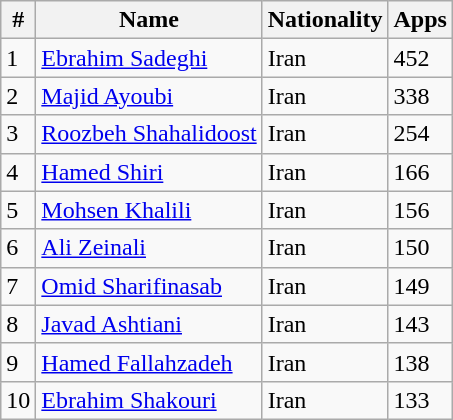<table class="wikitable">
<tr>
<th>#</th>
<th>Name</th>
<th>Nationality</th>
<th>Apps</th>
</tr>
<tr>
<td>1</td>
<td><a href='#'>Ebrahim Sadeghi</a></td>
<td> Iran</td>
<td>452</td>
</tr>
<tr>
<td>2</td>
<td><a href='#'>Majid Ayoubi</a></td>
<td> Iran</td>
<td>338</td>
</tr>
<tr>
<td>3</td>
<td><a href='#'>Roozbeh Shahalidoost</a></td>
<td> Iran</td>
<td>254</td>
</tr>
<tr>
<td>4</td>
<td><a href='#'>Hamed Shiri</a></td>
<td> Iran</td>
<td>166</td>
</tr>
<tr>
<td>5</td>
<td><a href='#'>Mohsen Khalili</a></td>
<td> Iran</td>
<td>156</td>
</tr>
<tr>
<td>6</td>
<td><a href='#'>Ali Zeinali</a></td>
<td> Iran</td>
<td>150</td>
</tr>
<tr>
<td>7</td>
<td><a href='#'>Omid Sharifinasab</a></td>
<td> Iran</td>
<td>149</td>
</tr>
<tr>
<td>8</td>
<td><a href='#'>Javad Ashtiani</a></td>
<td> Iran</td>
<td>143</td>
</tr>
<tr>
<td>9</td>
<td><a href='#'>Hamed Fallahzadeh</a></td>
<td> Iran</td>
<td>138</td>
</tr>
<tr>
<td>10</td>
<td><a href='#'>Ebrahim Shakouri</a></td>
<td> Iran</td>
<td>133</td>
</tr>
</table>
